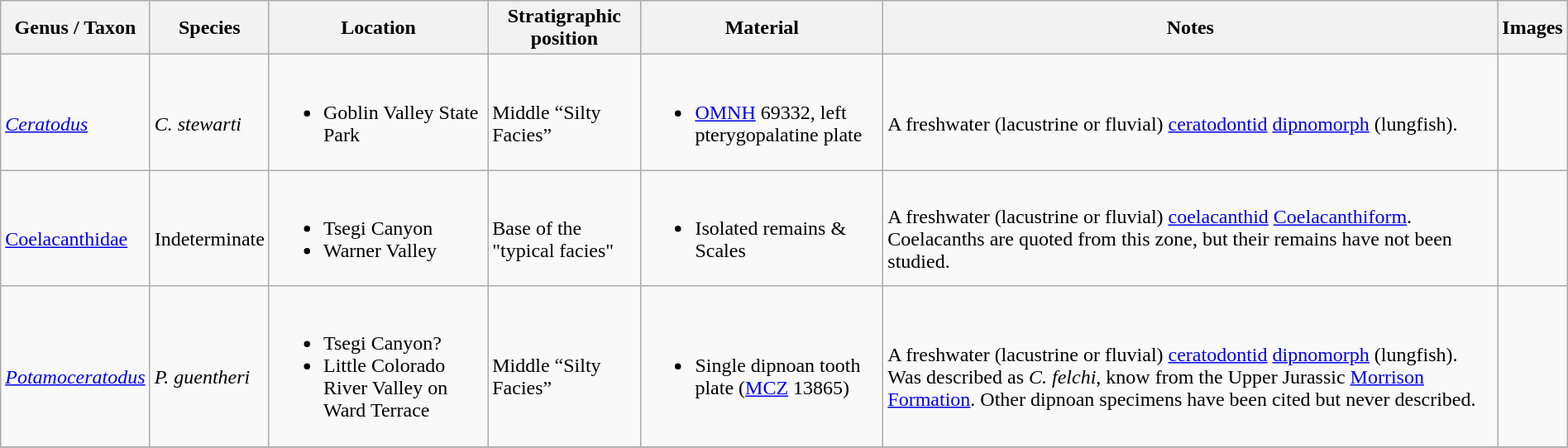<table class="wikitable" align="center" width="100%">
<tr>
<th>Genus / Taxon</th>
<th>Species</th>
<th>Location</th>
<th>Stratigraphic position</th>
<th>Material</th>
<th>Notes</th>
<th>Images</th>
</tr>
<tr>
<td><br><em><a href='#'>Ceratodus</a></em></td>
<td><br><em>C. stewarti</em></td>
<td><br><ul><li>Goblin Valley State Park</li></ul></td>
<td><br>Middle “Silty Facies”</td>
<td><br><ul><li><a href='#'>OMNH</a> 69332, left pterygopalatine plate</li></ul></td>
<td><br>A freshwater (lacustrine or fluvial) <a href='#'>ceratodontid</a> <a href='#'>dipnomorph</a> (lungfish).</td>
<td><br></td>
</tr>
<tr>
<td><br><a href='#'>Coelacanthidae</a></td>
<td><br>Indeterminate</td>
<td><br><ul><li>Tsegi Canyon</li><li>Warner Valley</li></ul></td>
<td><br>Base of the "typical facies"</td>
<td><br><ul><li>Isolated remains & Scales</li></ul></td>
<td><br>A freshwater (lacustrine or fluvial) <a href='#'>coelacanthid</a> <a href='#'>Coelacanthiform</a>. Coelacanths are quoted from this zone, but their remains have not been studied.</td>
<td></td>
</tr>
<tr>
<td><br><em><a href='#'>Potamoceratodus</a></em></td>
<td><br><em>P. guentheri</em></td>
<td><br><ul><li>Tsegi Canyon?</li><li>Little Colorado River Valley on Ward Terrace</li></ul></td>
<td><br>Middle “Silty Facies”</td>
<td><br><ul><li>Single dipnoan tooth plate (<a href='#'>MCZ</a> 13865)</li></ul></td>
<td><br>A freshwater (lacustrine or fluvial) <a href='#'>ceratodontid</a> <a href='#'>dipnomorph</a> (lungfish). Was described as <em>C. felchi</em>, know from the Upper Jurassic <a href='#'>Morrison Formation</a>. Other dipnoan specimens have been cited but never described.</td>
<td></td>
</tr>
<tr>
</tr>
</table>
